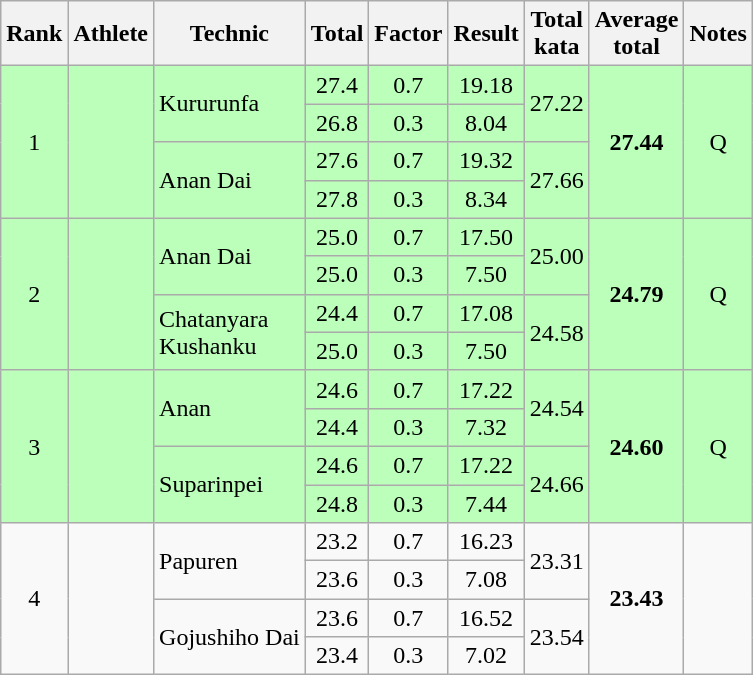<table class="wikitable" style="text-align:center">
<tr>
<th>Rank</th>
<th>Athlete</th>
<th>Technic</th>
<th>Total</th>
<th>Factor</th>
<th>Result</th>
<th>Total<br>kata</th>
<th>Average<br>total</th>
<th>Notes</th>
</tr>
<tr bgcolor=bbffbb>
<td rowspan=4>1</td>
<td rowspan=4 align=left></td>
<td rowspan=2 align=left>Kururunfa</td>
<td>27.4</td>
<td>0.7</td>
<td>19.18</td>
<td rowspan=2>27.22</td>
<td rowspan=4><strong>27.44</strong></td>
<td rowspan=4>Q</td>
</tr>
<tr bgcolor=bbffbb>
<td>26.8</td>
<td>0.3</td>
<td>8.04</td>
</tr>
<tr bgcolor=bbffbb>
<td rowspan=2 align=left>Anan Dai</td>
<td>27.6</td>
<td>0.7</td>
<td>19.32</td>
<td rowspan=2>27.66</td>
</tr>
<tr bgcolor=bbffbb>
<td>27.8</td>
<td>0.3</td>
<td>8.34</td>
</tr>
<tr bgcolor=bbffbb>
<td rowspan=4>2</td>
<td rowspan=4 align=left></td>
<td rowspan=2 align=left>Anan Dai</td>
<td>25.0</td>
<td>0.7</td>
<td>17.50</td>
<td rowspan=2>25.00</td>
<td rowspan=4><strong>24.79</strong></td>
<td rowspan=4>Q</td>
</tr>
<tr bgcolor=bbffbb>
<td>25.0</td>
<td>0.3</td>
<td>7.50</td>
</tr>
<tr bgcolor=bbffbb>
<td rowspan=2 align=left>Chatanyara<br>Kushanku</td>
<td>24.4</td>
<td>0.7</td>
<td>17.08</td>
<td rowspan=2>24.58</td>
</tr>
<tr bgcolor=bbffbb>
<td>25.0</td>
<td>0.3</td>
<td>7.50</td>
</tr>
<tr bgcolor=bbffbb>
<td rowspan=4>3</td>
<td rowspan=4 align=left></td>
<td rowspan=2 align=left>Anan</td>
<td>24.6</td>
<td>0.7</td>
<td>17.22</td>
<td rowspan=2>24.54</td>
<td rowspan=4><strong>24.60</strong></td>
<td rowspan=4>Q</td>
</tr>
<tr bgcolor=bbffbb>
<td>24.4</td>
<td>0.3</td>
<td>7.32</td>
</tr>
<tr bgcolor=bbffbb>
<td rowspan=2 align=left>Suparinpei</td>
<td>24.6</td>
<td>0.7</td>
<td>17.22</td>
<td rowspan=2>24.66</td>
</tr>
<tr bgcolor=bbffbb>
<td>24.8</td>
<td>0.3</td>
<td>7.44</td>
</tr>
<tr>
<td rowspan=4>4</td>
<td rowspan=4 align=left></td>
<td rowspan=2 align=left>Papuren</td>
<td>23.2</td>
<td>0.7</td>
<td>16.23</td>
<td rowspan=2>23.31</td>
<td rowspan=4><strong>23.43</strong></td>
<td rowspan=4></td>
</tr>
<tr>
<td>23.6</td>
<td>0.3</td>
<td>7.08</td>
</tr>
<tr>
<td rowspan=2 align=left>Gojushiho Dai</td>
<td>23.6</td>
<td>0.7</td>
<td>16.52</td>
<td rowspan=2>23.54</td>
</tr>
<tr>
<td>23.4</td>
<td>0.3</td>
<td>7.02</td>
</tr>
</table>
